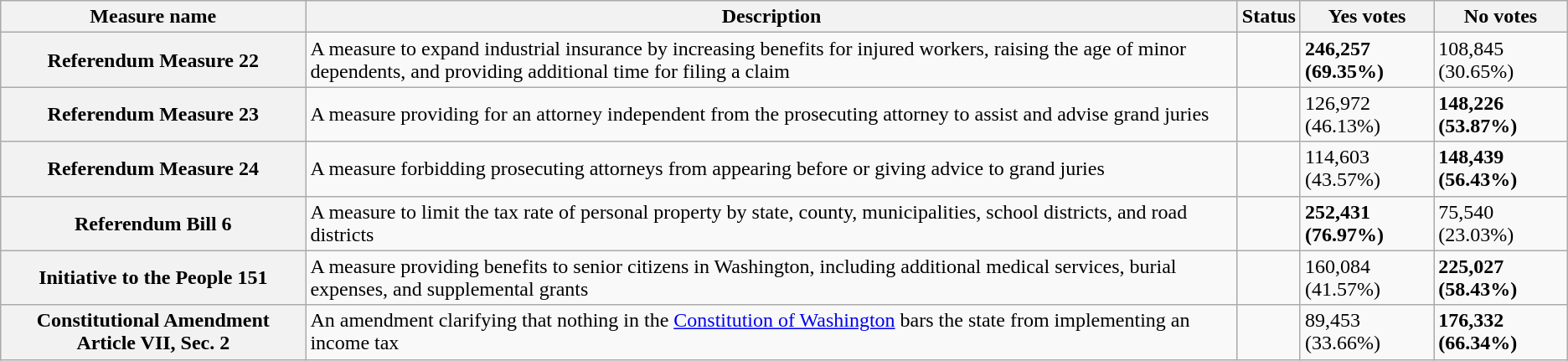<table class="wikitable sortable plainrowheaders">
<tr>
<th scope=col>Measure name</th>
<th scope=col class=unsortable>Description</th>
<th scope=col>Status</th>
<th scope=col>Yes votes</th>
<th scope=col>No votes</th>
</tr>
<tr>
<th scope=row>Referendum Measure 22</th>
<td>A measure to expand industrial insurance by increasing benefits for injured workers, raising the age of minor dependents, and providing additional time for filing a claim</td>
<td></td>
<td><strong>246,257 (69.35%)</strong></td>
<td>108,845 (30.65%)</td>
</tr>
<tr>
<th scope=row>Referendum Measure 23</th>
<td>A measure providing for an attorney independent from the prosecuting attorney to assist and advise grand juries</td>
<td></td>
<td>126,972 (46.13%)</td>
<td><strong>148,226 (53.87%)</strong></td>
</tr>
<tr>
<th scope=row>Referendum Measure 24</th>
<td>A measure forbidding prosecuting attorneys from appearing before or giving advice to grand juries</td>
<td></td>
<td>114,603 (43.57%)</td>
<td><strong>148,439 (56.43%)</strong></td>
</tr>
<tr>
<th scope=row>Referendum Bill 6</th>
<td>A measure to limit the tax rate of personal property by state, county, municipalities, school districts, and road districts</td>
<td></td>
<td><strong>252,431 (76.97%)</strong></td>
<td>75,540 (23.03%)</td>
</tr>
<tr>
<th scope=row>Initiative to the People 151</th>
<td>A measure providing benefits to senior citizens in Washington, including additional medical services, burial expenses, and supplemental grants</td>
<td></td>
<td>160,084 (41.57%)</td>
<td><strong>225,027 (58.43%)</strong></td>
</tr>
<tr>
<th scope=row>Constitutional Amendment Article VII, Sec. 2</th>
<td>An amendment clarifying that nothing in the <a href='#'>Constitution of Washington</a> bars the state from implementing an income tax</td>
<td></td>
<td>89,453 (33.66%)</td>
<td><strong>176,332 (66.34%)</strong></td>
</tr>
</table>
